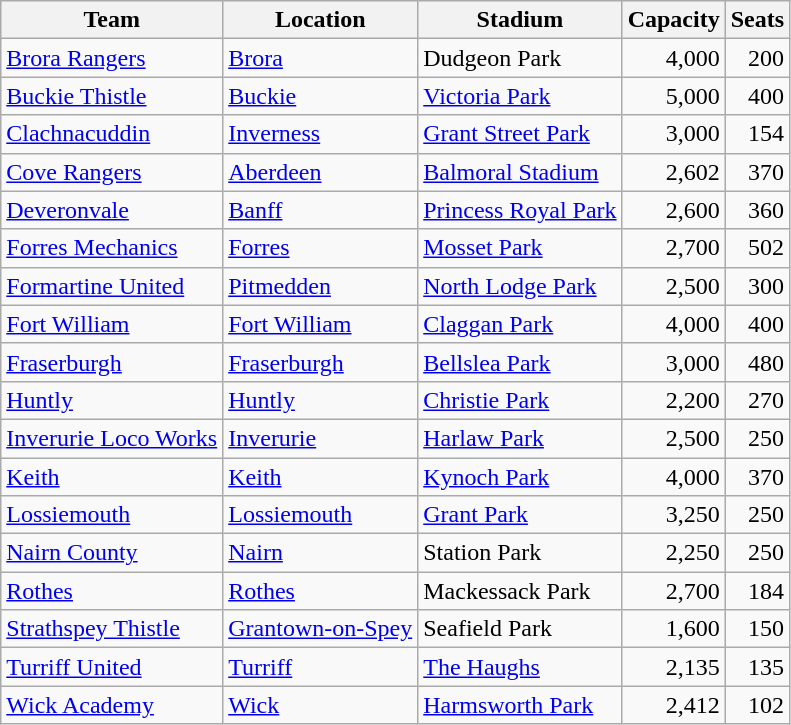<table class="wikitable sortable">
<tr>
<th>Team</th>
<th>Location</th>
<th>Stadium</th>
<th data-sort-type="number">Capacity</th>
<th data-sort-type="number">Seats</th>
</tr>
<tr>
<td><a href='#'>Brora Rangers</a></td>
<td><a href='#'>Brora</a></td>
<td>Dudgeon Park</td>
<td align=right>4,000</td>
<td align=right>200</td>
</tr>
<tr>
<td><a href='#'>Buckie Thistle</a></td>
<td><a href='#'>Buckie</a></td>
<td><a href='#'>Victoria Park</a></td>
<td align=right>5,000</td>
<td align=right>400</td>
</tr>
<tr>
<td><a href='#'>Clachnacuddin</a></td>
<td><a href='#'>Inverness</a></td>
<td><a href='#'>Grant Street Park</a></td>
<td align=right>3,000</td>
<td align=right>154</td>
</tr>
<tr>
<td><a href='#'>Cove Rangers</a></td>
<td><a href='#'>Aberdeen</a></td>
<td><a href='#'>Balmoral Stadium</a></td>
<td align=right>2,602</td>
<td align=right>370</td>
</tr>
<tr>
<td><a href='#'>Deveronvale</a></td>
<td><a href='#'>Banff</a></td>
<td><a href='#'>Princess Royal Park</a></td>
<td align=right>2,600</td>
<td align=right>360</td>
</tr>
<tr>
<td><a href='#'>Forres Mechanics</a></td>
<td><a href='#'>Forres</a></td>
<td><a href='#'>Mosset Park</a></td>
<td align=right>2,700</td>
<td align=right>502</td>
</tr>
<tr>
<td><a href='#'>Formartine United</a></td>
<td><a href='#'>Pitmedden</a></td>
<td><a href='#'>North Lodge Park</a></td>
<td align=right>2,500</td>
<td align=right>300</td>
</tr>
<tr>
<td><a href='#'>Fort William</a></td>
<td><a href='#'>Fort William</a></td>
<td><a href='#'>Claggan Park</a></td>
<td align=right>4,000</td>
<td align=right>400</td>
</tr>
<tr>
<td><a href='#'>Fraserburgh</a></td>
<td><a href='#'>Fraserburgh</a></td>
<td><a href='#'>Bellslea Park</a></td>
<td align=right>3,000</td>
<td align=right>480</td>
</tr>
<tr>
<td><a href='#'>Huntly</a></td>
<td><a href='#'>Huntly</a></td>
<td><a href='#'>Christie Park</a></td>
<td align=right>2,200</td>
<td align=right>270</td>
</tr>
<tr>
<td><a href='#'>Inverurie Loco Works</a></td>
<td><a href='#'>Inverurie</a></td>
<td><a href='#'>Harlaw Park</a></td>
<td align=right>2,500</td>
<td align=right>250</td>
</tr>
<tr>
<td><a href='#'>Keith</a></td>
<td><a href='#'>Keith</a></td>
<td><a href='#'>Kynoch Park</a></td>
<td align=right>4,000</td>
<td align=right>370</td>
</tr>
<tr>
<td><a href='#'>Lossiemouth</a></td>
<td><a href='#'>Lossiemouth</a></td>
<td><a href='#'>Grant Park</a></td>
<td align=right>3,250</td>
<td align=right>250</td>
</tr>
<tr>
<td><a href='#'>Nairn County</a></td>
<td><a href='#'>Nairn</a></td>
<td>Station Park</td>
<td align=right>2,250</td>
<td align=right>250</td>
</tr>
<tr>
<td><a href='#'>Rothes</a></td>
<td><a href='#'>Rothes</a></td>
<td>Mackessack Park</td>
<td align=right>2,700</td>
<td align=right>184</td>
</tr>
<tr>
<td><a href='#'>Strathspey Thistle</a></td>
<td><a href='#'>Grantown-on-Spey</a></td>
<td>Seafield Park</td>
<td align=right>1,600</td>
<td align=right>150</td>
</tr>
<tr>
<td><a href='#'>Turriff United</a></td>
<td><a href='#'>Turriff</a></td>
<td><a href='#'>The Haughs</a></td>
<td align=right>2,135</td>
<td align=right>135</td>
</tr>
<tr>
<td><a href='#'>Wick Academy</a></td>
<td><a href='#'>Wick</a></td>
<td><a href='#'>Harmsworth Park</a></td>
<td align=right>2,412</td>
<td align=right>102</td>
</tr>
</table>
